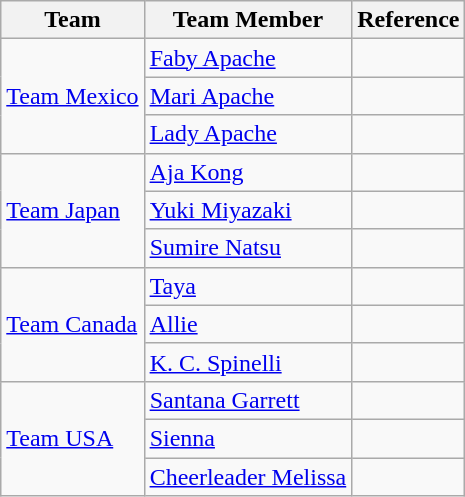<table class="wikitable sortable">
<tr>
<th>Team</th>
<th>Team Member</th>
<th>Reference</th>
</tr>
<tr>
<td rowspan="3"><a href='#'>Team Mexico</a></td>
<td><a href='#'>Faby Apache</a></td>
<td></td>
</tr>
<tr>
<td><a href='#'>Mari Apache</a></td>
<td></td>
</tr>
<tr>
<td><a href='#'>Lady Apache</a></td>
<td></td>
</tr>
<tr>
<td rowspan="3"><a href='#'>Team Japan</a></td>
<td><a href='#'>Aja Kong</a></td>
<td></td>
</tr>
<tr>
<td><a href='#'>Yuki Miyazaki</a></td>
<td></td>
</tr>
<tr>
<td><a href='#'>Sumire Natsu</a></td>
<td></td>
</tr>
<tr>
<td rowspan="3"><a href='#'>Team Canada</a></td>
<td><a href='#'>Taya</a></td>
<td></td>
</tr>
<tr>
<td><a href='#'>Allie</a></td>
<td></td>
</tr>
<tr>
<td><a href='#'>K. C. Spinelli</a></td>
<td></td>
</tr>
<tr>
<td rowspan="3"><a href='#'>Team USA</a></td>
<td><a href='#'>Santana Garrett</a></td>
<td></td>
</tr>
<tr>
<td><a href='#'>Sienna</a></td>
<td></td>
</tr>
<tr>
<td><a href='#'>Cheerleader Melissa</a></td>
<td></td>
</tr>
</table>
